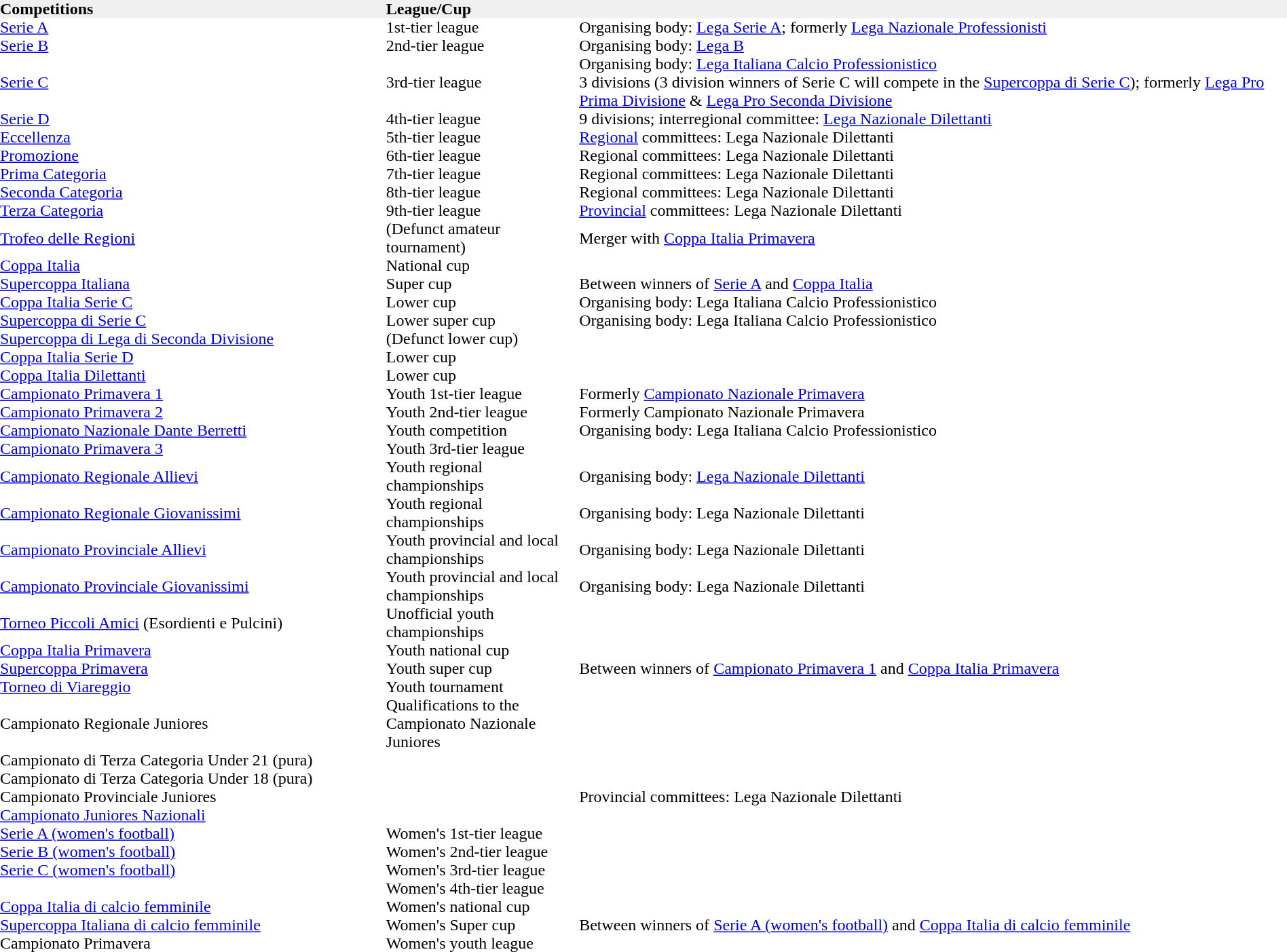<table width="100%" cellspacing="0" cellpadding="0">
<tr bgcolor="F0F0F0">
<th width="30%" align="left"> Competitions</th>
<th width="15%" align="left">League/Cup</th>
<th width="55%" align="left"></th>
</tr>
<tr>
<td><a href='#'>Serie A</a></td>
<td>1st-tier league</td>
<td>Organising body: <a href='#'>Lega Serie A</a>; formerly <a href='#'>Lega Nazionale Professionisti</a></td>
</tr>
<tr>
<td><a href='#'>Serie B</a></td>
<td>2nd-tier league</td>
<td>Organising body: <a href='#'>Lega B</a></td>
</tr>
<tr>
<td><a href='#'>Serie C</a></td>
<td>3rd-tier league</td>
<td>Organising body: <a href='#'>Lega Italiana Calcio Professionistico</a><br>3 divisions (3 division winners of Serie C will compete in the <a href='#'>Supercoppa di Serie C</a>); formerly <a href='#'>Lega Pro Prima Divisione</a> & <a href='#'>Lega Pro Seconda Divisione</a></td>
</tr>
<tr>
<td><a href='#'>Serie D</a></td>
<td>4th-tier league</td>
<td>9 divisions; interregional committee: <a href='#'>Lega Nazionale Dilettanti</a></td>
</tr>
<tr>
<td><a href='#'>Eccellenza</a></td>
<td>5th-tier league</td>
<td><a href='#'>Regional</a> committees: Lega Nazionale Dilettanti</td>
</tr>
<tr>
<td><a href='#'>Promozione</a></td>
<td>6th-tier league</td>
<td>Regional committees: Lega Nazionale Dilettanti</td>
</tr>
<tr>
<td><a href='#'>Prima Categoria</a></td>
<td>7th-tier league</td>
<td>Regional committees: Lega Nazionale Dilettanti</td>
</tr>
<tr>
<td><a href='#'>Seconda Categoria</a></td>
<td>8th-tier league</td>
<td>Regional committees: Lega Nazionale Dilettanti</td>
</tr>
<tr>
<td><a href='#'>Terza Categoria</a></td>
<td>9th-tier league</td>
<td><a href='#'>Provincial</a> committees: Lega Nazionale Dilettanti</td>
</tr>
<tr>
<td><a href='#'>Trofeo delle Regioni</a></td>
<td>(Defunct amateur tournament)</td>
<td>Merger with <a href='#'>Coppa Italia Primavera</a></td>
</tr>
<tr>
<td><a href='#'>Coppa Italia</a></td>
<td>National cup</td>
<td> </td>
</tr>
<tr>
<td><a href='#'>Supercoppa Italiana</a></td>
<td>Super cup</td>
<td>Between winners of <a href='#'>Serie A</a> and <a href='#'>Coppa Italia</a></td>
</tr>
<tr>
<td><a href='#'>Coppa Italia Serie C</a></td>
<td>Lower cup</td>
<td>Organising body: Lega Italiana Calcio Professionistico</td>
</tr>
<tr>
<td><a href='#'>Supercoppa di Serie C</a></td>
<td>Lower super cup</td>
<td>Organising body: Lega Italiana Calcio Professionistico</td>
</tr>
<tr>
<td><a href='#'>Supercoppa di Lega di Seconda Divisione</a></td>
<td>(Defunct lower cup)</td>
<td></td>
</tr>
<tr>
<td><a href='#'>Coppa Italia Serie D</a></td>
<td>Lower cup</td>
<td></td>
</tr>
<tr>
<td><a href='#'>Coppa Italia Dilettanti</a></td>
<td>Lower cup</td>
<td></td>
</tr>
<tr>
<td><a href='#'>Campionato Primavera 1</a></td>
<td>Youth 1st-tier league</td>
<td>Formerly <a href='#'>Campionato Nazionale Primavera</a></td>
</tr>
<tr>
<td><a href='#'>Campionato Primavera 2</a></td>
<td>Youth 2nd-tier league</td>
<td>Formerly Campionato Nazionale Primavera</td>
</tr>
<tr>
<td><a href='#'>Campionato Nazionale Dante Berretti</a></td>
<td>Youth competition</td>
<td>Organising body: Lega Italiana Calcio Professionistico</td>
</tr>
<tr>
<td><a href='#'>Campionato Primavera 3</a></td>
<td>Youth 3rd-tier league</td>
<td></td>
</tr>
<tr>
<td><a href='#'>Campionato Regionale Allievi</a></td>
<td>Youth regional championships</td>
<td>Organising body: <a href='#'>Lega Nazionale Dilettanti</a></td>
</tr>
<tr>
<td><a href='#'>Campionato Regionale Giovanissimi</a></td>
<td>Youth regional championships</td>
<td>Organising body: Lega Nazionale Dilettanti</td>
</tr>
<tr>
<td><a href='#'>Campionato Provinciale Allievi</a></td>
<td>Youth provincial and local championships</td>
<td>Organising body: Lega Nazionale Dilettanti</td>
</tr>
<tr>
<td><a href='#'>Campionato Provinciale Giovanissimi</a></td>
<td>Youth provincial and local championships</td>
<td>Organising body: Lega Nazionale Dilettanti</td>
</tr>
<tr>
<td><a href='#'>Torneo Piccoli Amici</a> (Esordienti e Pulcini)</td>
<td>Unofficial youth championships</td>
<td></td>
</tr>
<tr>
<td><a href='#'>Coppa Italia Primavera</a></td>
<td>Youth national cup</td>
<td> </td>
</tr>
<tr>
<td><a href='#'>Supercoppa Primavera</a></td>
<td>Youth super cup</td>
<td>Between winners of <a href='#'>Campionato Primavera 1</a> and <a href='#'>Coppa Italia Primavera</a></td>
</tr>
<tr>
<td><a href='#'>Torneo di Viareggio</a></td>
<td>Youth tournament</td>
<td></td>
</tr>
<tr>
<td>Campionato Regionale Juniores</td>
<td>Qualifications to the Campionato Nazionale Juniores</td>
<td></td>
</tr>
<tr>
<td>Campionato di Terza Categoria Under 21 (pura)</td>
<td></td>
<td></td>
</tr>
<tr>
<td>Campionato di Terza Categoria Under 18 (pura)</td>
<td></td>
<td></td>
</tr>
<tr>
<td>Campionato Provinciale Juniores</td>
<td></td>
<td>Provincial committees: Lega Nazionale Dilettanti</td>
</tr>
<tr>
<td><a href='#'>Campionato Juniores Nazionali</a></td>
<td></td>
<td> </td>
</tr>
<tr>
<td><a href='#'>Serie A (women's football)</a></td>
<td>Women's 1st-tier league</td>
<td></td>
</tr>
<tr>
<td><a href='#'>Serie B (women's football)</a></td>
<td>Women's 2nd-tier league</td>
<td></td>
</tr>
<tr>
<td><a href='#'>Serie C (women's football)</a></td>
<td>Women's 3rd-tier league</td>
<td></td>
</tr>
<tr>
<td></td>
<td>Women's 4th-tier league</td>
<td></td>
</tr>
<tr>
<td><a href='#'>Coppa Italia di calcio femminile</a></td>
<td>Women's national cup</td>
<td> </td>
</tr>
<tr>
<td><a href='#'>Supercoppa Italiana di calcio femminile</a></td>
<td>Women's Super cup</td>
<td>Between winners of <a href='#'>Serie A (women's football)</a> and <a href='#'>Coppa Italia di calcio femminile</a></td>
</tr>
<tr>
<td>Campionato Primavera</td>
<td>Women's youth league</td>
<td></td>
</tr>
</table>
